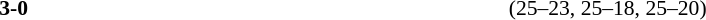<table width=100% cellspacing=1>
<tr>
<th width=20%></th>
<th width=12%></th>
<th width=20%></th>
<th width=33%></th>
<td></td>
</tr>
<tr style=font-size:90%>
<td align=right></td>
<td align=center><strong>3-0</strong></td>
<td></td>
<td>(25–23, 25–18, 25–20)</td>
</tr>
</table>
